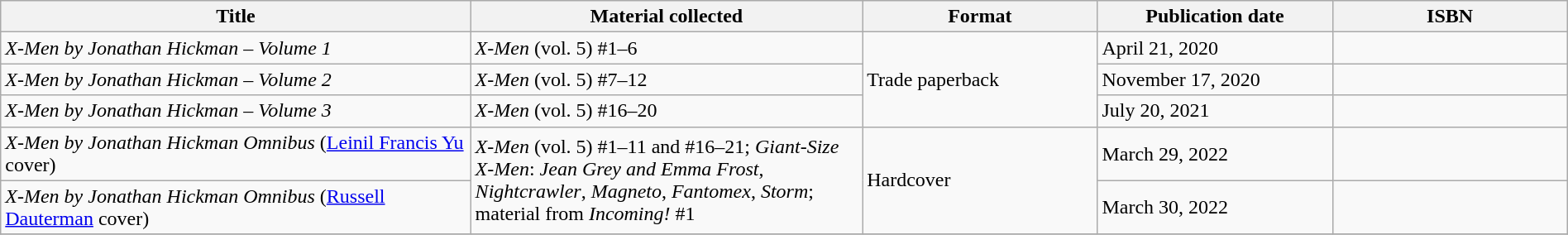<table class="wikitable" width="100%">
<tr>
<th width="30%">Title</th>
<th width="25%">Material collected</th>
<th width="15%">Format</th>
<th width="15%">Publication date</th>
<th width="15%">ISBN</th>
</tr>
<tr>
<td><em>X-Men by Jonathan Hickman –  Volume 1</em></td>
<td><em>X-Men</em> (vol. 5) #1–6</td>
<td rowspan="3">Trade paperback</td>
<td>April 21, 2020</td>
<td></td>
</tr>
<tr>
<td><em>X-Men by Jonathan Hickman –  Volume 2</em></td>
<td><em>X-Men</em> (vol. 5) #7–12</td>
<td>November 17, 2020</td>
<td></td>
</tr>
<tr>
<td><em>X-Men by Jonathan Hickman – Volume 3</em></td>
<td><em>X-Men</em> (vol. 5) #16–20</td>
<td>July 20, 2021</td>
<td></td>
</tr>
<tr>
<td><em>X-Men by Jonathan Hickman Omnibus</em> (<a href='#'>Leinil Francis Yu</a> cover)</td>
<td rowspan="2"><em>X-Men</em> (vol. 5) #1–11 and #16–21; <em>Giant-Size X-Men</em>: <em>Jean Grey and Emma Frost</em>, <em>Nightcrawler</em>, <em>Magneto</em>, <em>Fantomex</em>, <em>Storm</em>; material from <em>Incoming!</em> #1</td>
<td rowspan="2">Hardcover</td>
<td>March 29, 2022</td>
<td></td>
</tr>
<tr>
<td><em>X-Men by Jonathan Hickman Omnibus</em> (<a href='#'>Russell Dauterman</a> cover)</td>
<td>March 30, 2022</td>
<td></td>
</tr>
<tr>
</tr>
</table>
